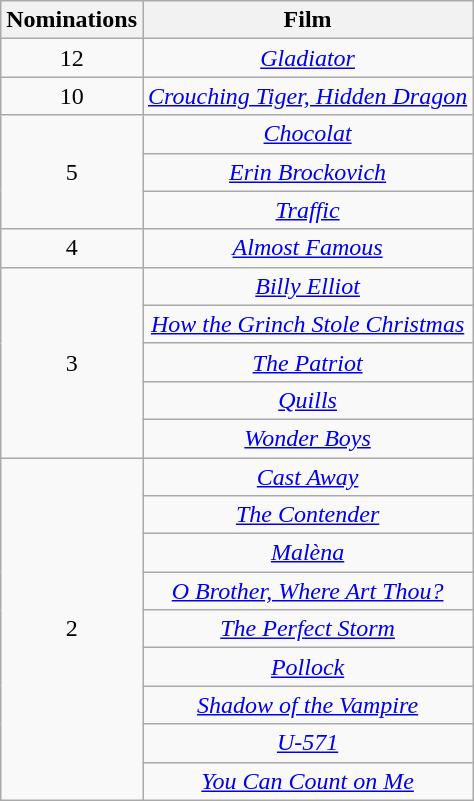<table class="wikitable" style="text-align: center;">
<tr>
<th scope="col" width="55">Nominations</th>
<th scope="col" align="center">Film</th>
</tr>
<tr>
<td style="text-align: center;">12</td>
<td><em><a href='#'>Gladiator</a></em></td>
</tr>
<tr>
<td style="text-align: center;">10</td>
<td><em><a href='#'>Crouching Tiger, Hidden Dragon</a></em></td>
</tr>
<tr>
<td rowspan=3 style="text-align:center">5</td>
<td><em><a href='#'>Chocolat</a></em></td>
</tr>
<tr>
<td><em><a href='#'>Erin Brockovich</a></em></td>
</tr>
<tr>
<td><em><a href='#'>Traffic</a></em></td>
</tr>
<tr>
<td style="text-align:center">4</td>
<td><em><a href='#'>Almost Famous</a></em></td>
</tr>
<tr>
<td rowspan=5 style="text-align:center">3</td>
<td><em><a href='#'>Billy Elliot</a></em></td>
</tr>
<tr>
<td><em><a href='#'>How the Grinch Stole Christmas</a></em></td>
</tr>
<tr>
<td><em><a href='#'>The Patriot</a></em></td>
</tr>
<tr>
<td><em><a href='#'>Quills</a></em></td>
</tr>
<tr>
<td><em><a href='#'>Wonder Boys</a></em></td>
</tr>
<tr>
<td rowspan=9 style="text-align:center">2</td>
<td><em><a href='#'>Cast Away</a></em></td>
</tr>
<tr>
<td><em><a href='#'>The Contender</a></em></td>
</tr>
<tr>
<td><em><a href='#'>Malèna</a></em></td>
</tr>
<tr>
<td><em><a href='#'>O Brother, Where Art Thou?</a></em></td>
</tr>
<tr>
<td><em><a href='#'>The Perfect Storm</a></em></td>
</tr>
<tr>
<td><em><a href='#'>Pollock</a></em></td>
</tr>
<tr>
<td><em><a href='#'>Shadow of the Vampire</a></em></td>
</tr>
<tr>
<td><em><a href='#'>U-571</a></em></td>
</tr>
<tr>
<td><em><a href='#'>You Can Count on Me</a></em></td>
</tr>
</table>
